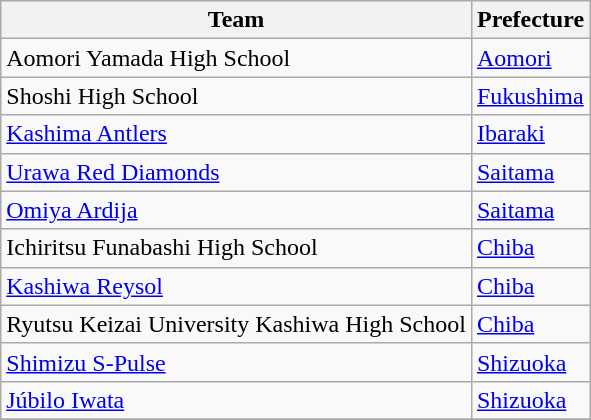<table class="wikitable">
<tr>
<th>Team</th>
<th>Prefecture</th>
</tr>
<tr>
<td>Aomori Yamada High School</td>
<td><a href='#'>Aomori</a></td>
</tr>
<tr>
<td>Shoshi High School </td>
<td><a href='#'>Fukushima</a></td>
</tr>
<tr>
<td><a href='#'>Kashima Antlers</a></td>
<td><a href='#'>Ibaraki</a></td>
</tr>
<tr>
<td><a href='#'>Urawa Red Diamonds</a></td>
<td><a href='#'>Saitama</a></td>
</tr>
<tr>
<td><a href='#'>Omiya Ardija</a> </td>
<td><a href='#'>Saitama</a></td>
</tr>
<tr>
<td>Ichiritsu Funabashi High School</td>
<td><a href='#'>Chiba</a></td>
</tr>
<tr>
<td><a href='#'>Kashiwa Reysol</a></td>
<td><a href='#'>Chiba</a></td>
</tr>
<tr>
<td>Ryutsu Keizai University Kashiwa High School</td>
<td><a href='#'>Chiba</a></td>
</tr>
<tr>
<td><a href='#'>Shimizu S-Pulse</a></td>
<td><a href='#'>Shizuoka</a></td>
</tr>
<tr>
<td><a href='#'>Júbilo Iwata</a></td>
<td><a href='#'>Shizuoka</a></td>
</tr>
<tr>
</tr>
</table>
